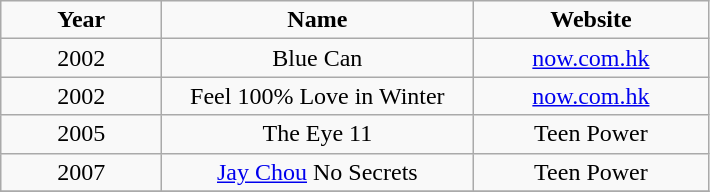<table class="wikitable" style="text-align:center;">
<tr>
<td style="width:100px"><strong>Year </strong></td>
<td style="width:200px"><strong>Name</strong></td>
<td style="width:150px"><strong>Website</strong></td>
</tr>
<tr>
<td>2002</td>
<td>Blue Can</td>
<td><a href='#'>now.com.hk</a></td>
</tr>
<tr>
<td>2002</td>
<td>Feel 100% Love in Winter</td>
<td><a href='#'>now.com.hk</a></td>
</tr>
<tr>
<td>2005</td>
<td>The Eye 11</td>
<td>Teen Power</td>
</tr>
<tr>
<td>2007</td>
<td><a href='#'>Jay Chou</a> No Secrets</td>
<td>Teen Power</td>
</tr>
<tr>
</tr>
</table>
